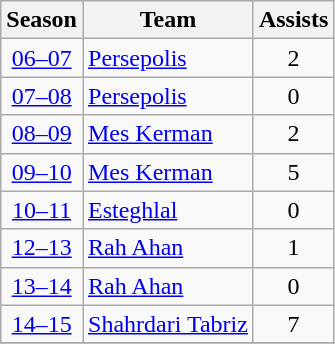<table class="wikitable" style="text-align: center;">
<tr>
<th>Season</th>
<th>Team</th>
<th>Assists</th>
</tr>
<tr>
<td><a href='#'>06–07</a></td>
<td align="left"><a href='#'>Persepolis</a></td>
<td>2</td>
</tr>
<tr>
<td><a href='#'>07–08</a></td>
<td align="left"><a href='#'>Persepolis</a></td>
<td>0</td>
</tr>
<tr>
<td><a href='#'>08–09</a></td>
<td align="left"><a href='#'>Mes Kerman</a></td>
<td>2</td>
</tr>
<tr>
<td><a href='#'>09–10</a></td>
<td align="left"><a href='#'>Mes Kerman</a></td>
<td>5</td>
</tr>
<tr>
<td><a href='#'>10–11</a></td>
<td align="left"><a href='#'>Esteghlal</a></td>
<td>0</td>
</tr>
<tr>
<td><a href='#'>12–13</a></td>
<td align="left"><a href='#'>Rah Ahan</a></td>
<td>1</td>
</tr>
<tr>
<td><a href='#'>13–14</a></td>
<td align="left"><a href='#'>Rah Ahan</a></td>
<td>0</td>
</tr>
<tr>
<td><a href='#'>14–15</a></td>
<td align="left"><a href='#'>Shahrdari Tabriz</a></td>
<td>7</td>
</tr>
<tr>
</tr>
</table>
